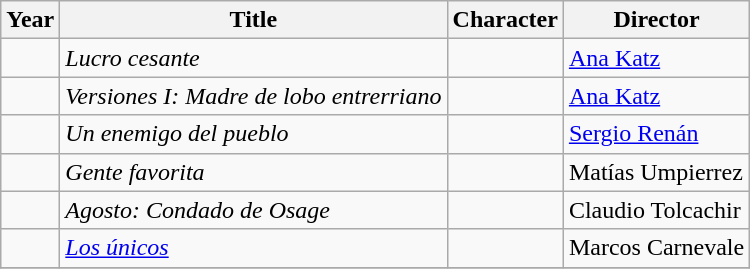<table class="wikitable">
<tr>
<th>Year</th>
<th>Title</th>
<th>Character</th>
<th>Director</th>
</tr>
<tr>
<td></td>
<td><em>Lucro cesante</em></td>
<td></td>
<td><a href='#'>Ana Katz</a></td>
</tr>
<tr>
<td></td>
<td><em>Versiones I: Madre de lobo entrerriano</em></td>
<td></td>
<td><a href='#'>Ana Katz</a></td>
</tr>
<tr>
<td></td>
<td><em>Un enemigo del pueblo</em></td>
<td></td>
<td><a href='#'>Sergio Renán</a></td>
</tr>
<tr>
<td></td>
<td><em>Gente favorita</em></td>
<td></td>
<td>Matías Umpierrez</td>
</tr>
<tr>
<td></td>
<td><em>Agosto: Condado de Osage</em></td>
<td></td>
<td>Claudio Tolcachir</td>
</tr>
<tr>
<td></td>
<td><em><a href='#'>Los únicos</a></em></td>
<td></td>
<td>Marcos Carnevale</td>
</tr>
<tr>
</tr>
</table>
